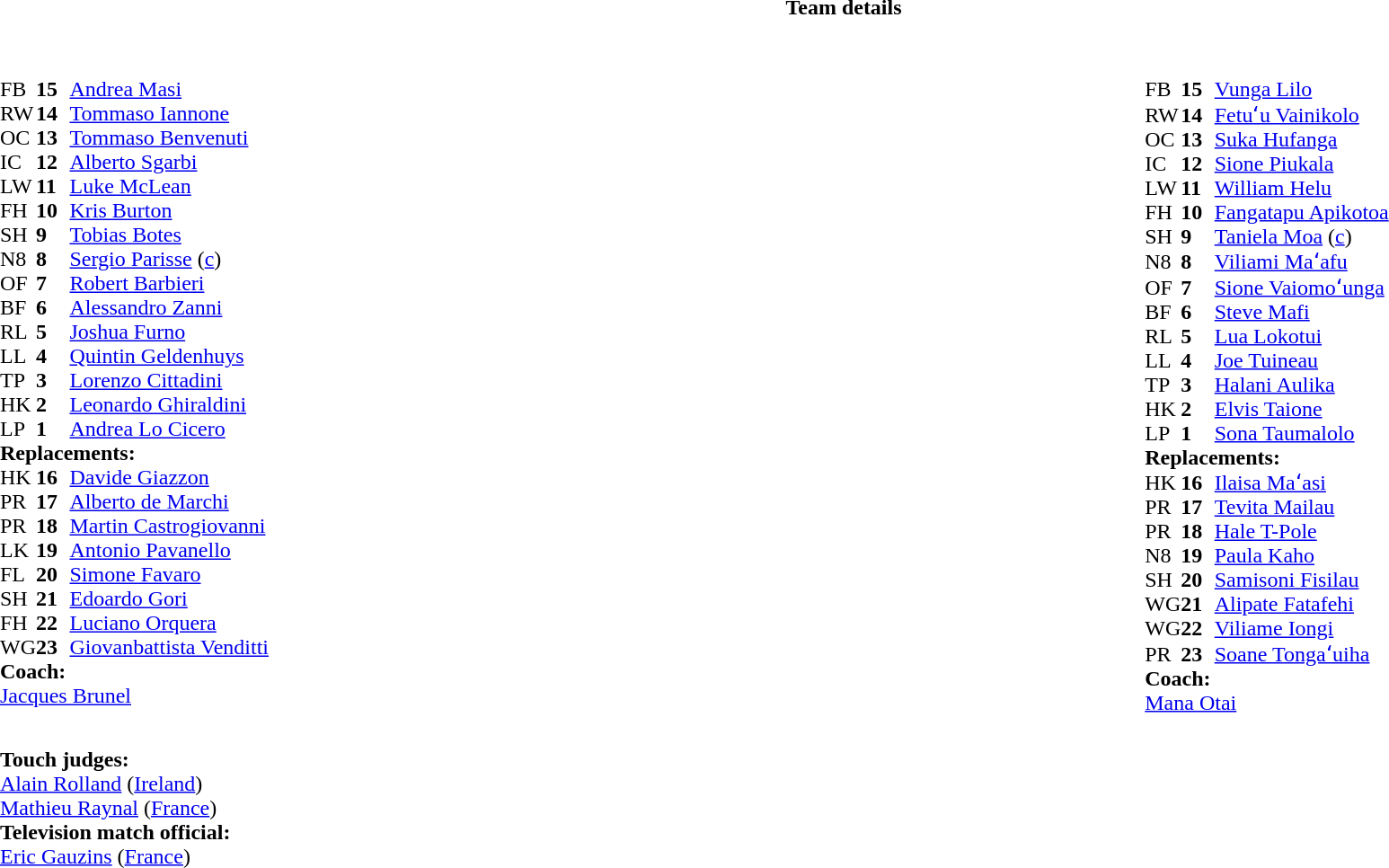<table border="0" width="100%" class="collapsible collapsed">
<tr>
<th>Team details</th>
</tr>
<tr>
<td><br><table width="100%">
<tr>
<td valign="top" width="50%"><br><table style="font-size: 100%" cellspacing="0" cellpadding="0">
<tr>
<th width="25"></th>
<th width="25"></th>
</tr>
<tr>
<td>FB</td>
<td><strong>15</strong></td>
<td><a href='#'>Andrea Masi</a></td>
</tr>
<tr>
<td>RW</td>
<td><strong>14</strong></td>
<td><a href='#'>Tommaso Iannone</a></td>
</tr>
<tr>
<td>OC</td>
<td><strong>13</strong></td>
<td><a href='#'>Tommaso Benvenuti</a></td>
</tr>
<tr>
<td>IC</td>
<td><strong>12</strong></td>
<td><a href='#'>Alberto Sgarbi</a></td>
</tr>
<tr>
<td>LW</td>
<td><strong>11</strong></td>
<td><a href='#'>Luke McLean</a></td>
</tr>
<tr>
<td>FH</td>
<td><strong>10</strong></td>
<td><a href='#'>Kris Burton</a></td>
</tr>
<tr>
<td>SH</td>
<td><strong>9</strong></td>
<td><a href='#'>Tobias Botes</a></td>
<td></td>
<td></td>
</tr>
<tr>
<td>N8</td>
<td><strong>8</strong></td>
<td><a href='#'>Sergio Parisse</a> (<a href='#'>c</a>)</td>
<td></td>
</tr>
<tr>
<td>OF</td>
<td><strong>7</strong></td>
<td><a href='#'>Robert Barbieri</a></td>
</tr>
<tr>
<td>BF</td>
<td><strong>6</strong></td>
<td><a href='#'>Alessandro Zanni</a></td>
<td></td>
<td></td>
</tr>
<tr>
<td>RL</td>
<td><strong>5</strong></td>
<td><a href='#'>Joshua Furno</a></td>
</tr>
<tr>
<td>LL</td>
<td><strong>4</strong></td>
<td><a href='#'>Quintin Geldenhuys</a></td>
<td></td>
<td></td>
</tr>
<tr>
<td>TP</td>
<td><strong>3</strong></td>
<td><a href='#'>Lorenzo Cittadini</a></td>
<td></td>
<td></td>
</tr>
<tr>
<td>HK</td>
<td><strong>2</strong></td>
<td><a href='#'>Leonardo Ghiraldini</a></td>
<td></td>
<td></td>
</tr>
<tr>
<td>LP</td>
<td><strong>1</strong></td>
<td><a href='#'>Andrea Lo Cicero</a></td>
<td></td>
<td></td>
</tr>
<tr>
<td colspan=3><strong>Replacements:</strong></td>
</tr>
<tr>
<td>HK</td>
<td><strong>16</strong></td>
<td><a href='#'>Davide Giazzon</a></td>
<td></td>
<td></td>
</tr>
<tr>
<td>PR</td>
<td><strong>17</strong></td>
<td><a href='#'>Alberto de Marchi</a></td>
<td></td>
<td></td>
</tr>
<tr>
<td>PR</td>
<td><strong>18</strong></td>
<td><a href='#'>Martin Castrogiovanni</a></td>
<td></td>
<td></td>
</tr>
<tr>
<td>LK</td>
<td><strong>19</strong></td>
<td><a href='#'>Antonio Pavanello</a></td>
<td></td>
<td></td>
</tr>
<tr>
<td>FL</td>
<td><strong>20</strong></td>
<td><a href='#'>Simone Favaro</a></td>
<td></td>
<td></td>
</tr>
<tr>
<td>SH</td>
<td><strong>21</strong></td>
<td><a href='#'>Edoardo Gori</a></td>
<td></td>
<td></td>
</tr>
<tr>
<td>FH</td>
<td><strong>22</strong></td>
<td><a href='#'>Luciano Orquera</a></td>
</tr>
<tr>
<td>WG</td>
<td><strong>23</strong></td>
<td><a href='#'>Giovanbattista Venditti</a></td>
</tr>
<tr>
<td colspan=3><strong>Coach:</strong></td>
</tr>
<tr>
<td colspan="4"> <a href='#'>Jacques Brunel</a></td>
</tr>
</table>
</td>
<td valign="top" width="50%"><br><table style="font-size: 100%" cellspacing="0" cellpadding="0" align="center">
<tr>
<th width="25"></th>
<th width="25"></th>
</tr>
<tr>
<td>FB</td>
<td><strong>15</strong></td>
<td><a href='#'>Vunga Lilo</a></td>
<td></td>
</tr>
<tr>
<td>RW</td>
<td><strong>14</strong></td>
<td><a href='#'>Fetuʻu Vainikolo</a></td>
</tr>
<tr>
<td>OC</td>
<td><strong>13</strong></td>
<td><a href='#'>Suka Hufanga</a></td>
<td></td>
<td></td>
</tr>
<tr>
<td>IC</td>
<td><strong>12</strong></td>
<td><a href='#'>Sione Piukala</a></td>
<td></td>
<td></td>
</tr>
<tr>
<td>LW</td>
<td><strong>11</strong></td>
<td><a href='#'>William Helu</a></td>
</tr>
<tr>
<td>FH</td>
<td><strong>10</strong></td>
<td><a href='#'>Fangatapu Apikotoa</a></td>
<td></td>
<td></td>
</tr>
<tr>
<td>SH</td>
<td><strong>9</strong></td>
<td><a href='#'>Taniela Moa</a> (<a href='#'>c</a>)</td>
</tr>
<tr>
<td>N8</td>
<td><strong>8</strong></td>
<td><a href='#'>Viliami Maʻafu</a></td>
</tr>
<tr>
<td>OF</td>
<td><strong>7</strong></td>
<td><a href='#'>Sione Vaiomoʻunga</a></td>
<td></td>
<td></td>
</tr>
<tr>
<td>BF</td>
<td><strong>6</strong></td>
<td><a href='#'>Steve Mafi</a></td>
</tr>
<tr>
<td>RL</td>
<td><strong>5</strong></td>
<td><a href='#'>Lua Lokotui</a></td>
<td></td>
<td></td>
</tr>
<tr>
<td>LL</td>
<td><strong>4</strong></td>
<td><a href='#'>Joe Tuineau</a></td>
</tr>
<tr>
<td>TP</td>
<td><strong>3</strong></td>
<td><a href='#'>Halani Aulika</a></td>
<td></td>
<td></td>
</tr>
<tr>
<td>HK</td>
<td><strong>2</strong></td>
<td><a href='#'>Elvis Taione</a></td>
</tr>
<tr>
<td>LP</td>
<td><strong>1</strong></td>
<td><a href='#'>Sona Taumalolo</a></td>
<td></td>
<td></td>
</tr>
<tr>
<td colspan=3><strong>Replacements:</strong></td>
</tr>
<tr>
<td>HK</td>
<td><strong>16</strong></td>
<td><a href='#'>Ilaisa Maʻasi</a></td>
<td></td>
<td></td>
<td></td>
</tr>
<tr>
<td>PR</td>
<td><strong>17</strong></td>
<td><a href='#'>Tevita Mailau</a></td>
<td></td>
<td></td>
</tr>
<tr>
<td>PR</td>
<td><strong>18</strong></td>
<td><a href='#'>Hale T-Pole</a></td>
<td></td>
<td></td>
</tr>
<tr>
<td>N8</td>
<td><strong>19</strong></td>
<td><a href='#'>Paula Kaho</a></td>
<td></td>
<td></td>
<td></td>
</tr>
<tr>
<td>SH</td>
<td><strong>20</strong></td>
<td><a href='#'>Samisoni Fisilau</a></td>
<td></td>
<td></td>
</tr>
<tr>
<td>WG</td>
<td><strong>21</strong></td>
<td><a href='#'>Alipate Fatafehi</a></td>
<td></td>
<td></td>
</tr>
<tr>
<td>WG</td>
<td><strong>22</strong></td>
<td><a href='#'>Viliame Iongi</a></td>
<td></td>
<td></td>
</tr>
<tr>
<td>PR</td>
<td><strong>23</strong></td>
<td><a href='#'>Soane Tongaʻuiha</a></td>
<td></td>
<td></td>
</tr>
<tr>
<td colspan=3><strong>Coach:</strong></td>
</tr>
<tr>
<td colspan="4"><a href='#'>Mana Otai</a></td>
</tr>
</table>
</td>
</tr>
</table>
<table width=100% style="font-size: 100%">
<tr>
<td><br><strong>Touch judges:</strong>
<br><a href='#'>Alain Rolland</a> (<a href='#'>Ireland</a>)
<br><a href='#'>Mathieu Raynal</a> (<a href='#'>France</a>)
<br><strong>Television match official:</strong>
<br><a href='#'>Eric Gauzins</a> (<a href='#'>France</a>)</td>
</tr>
</table>
</td>
</tr>
</table>
